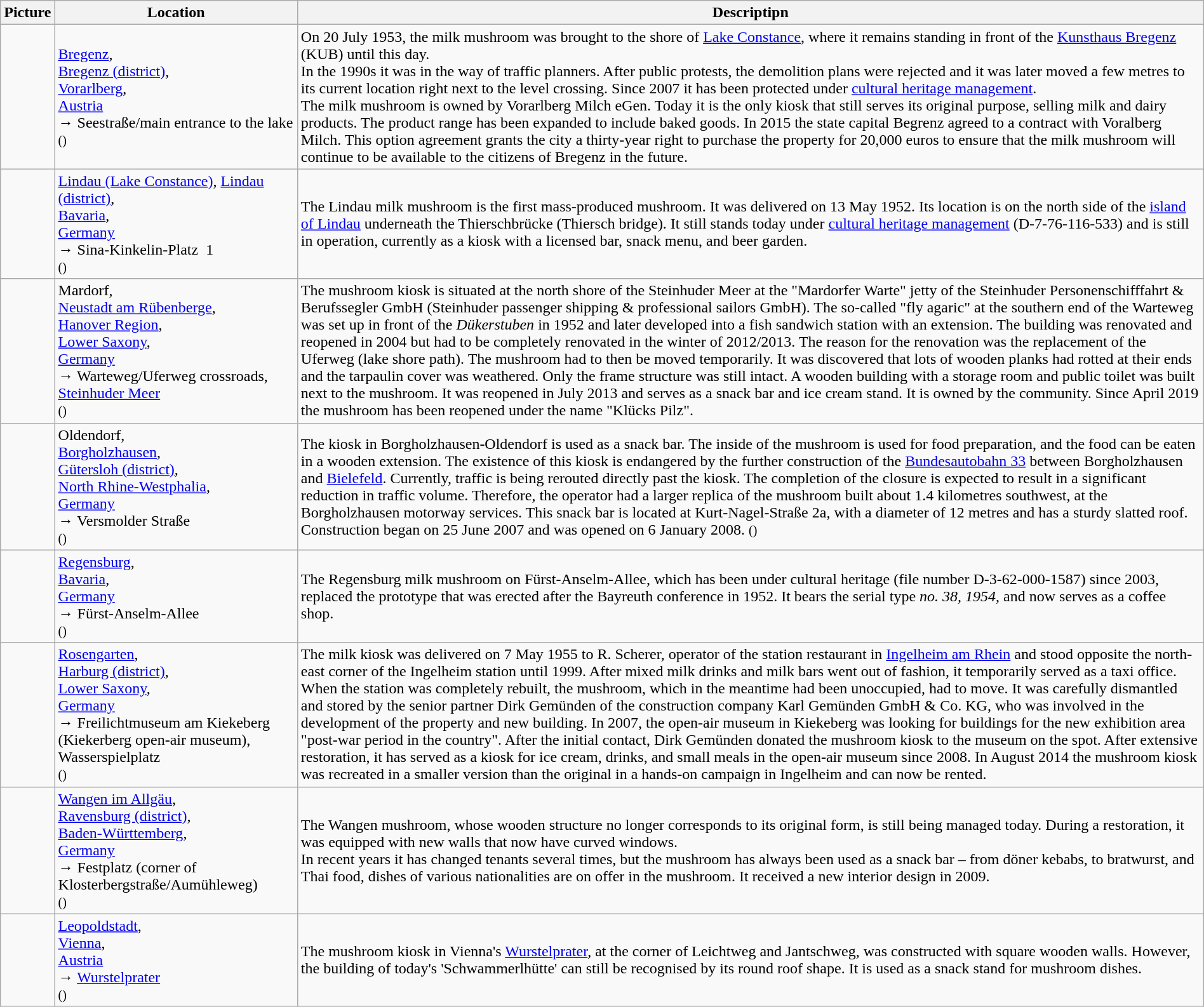<table class="wikitable sortable" width="100%">
<tr>
<th class="unsortable">Picture</th>
<th>Location</th>
<th class="unsortable">Descriptipn</th>
</tr>
<tr>
<td></td>
<td><a href='#'>Bregenz</a>,<br><a href='#'>Bregenz (district)</a>,<br><a href='#'>Vorarlberg</a>,<br><a href='#'>Austria</a><br>→ Seestraße/main entrance to the lake<br><small>()</small></td>
<td>On 20 July 1953, the milk mushroom was brought to the shore of <a href='#'>Lake Constance</a>, where it remains standing in front of the <a href='#'>Kunsthaus Bregenz</a> (KUB) until this day.<br>In the 1990s it was in the way of traffic planners. After public protests, the demolition plans were rejected and it was later moved a few metres to its current location right next to the level crossing. Since 2007 it has been protected under <a href='#'>cultural heritage management</a>.<br>The milk mushroom is owned by Vorarlberg Milch eGen. Today it is the only kiosk that still serves its original purpose, selling milk and dairy products. The product range has been expanded to include baked goods. In 2015 the state capital Begrenz agreed to a  contract with Voralberg Milch. This option agreement grants the city a thirty-year right to purchase the property for 20,000 euros to ensure that the milk mushroom will continue to be available to the citizens of Bregenz in the future.</td>
</tr>
<tr>
<td></td>
<td><a href='#'>Lindau (Lake Constance)</a>, <a href='#'>Lindau (district)</a>,<br><a href='#'>Bavaria</a>,<br><a href='#'>Germany</a><br>→ Sina-Kinkelin-Platz  1<br><small>()</small></td>
<td>The Lindau milk mushroom is the first mass-produced mushroom. It was delivered on 13 May 1952. Its location is on the north side of the <a href='#'>island of Lindau</a> underneath the Thierschbrücke (Thiersch bridge). It still stands today under <a href='#'>cultural heritage management</a> (D-7-76-116-533) and is still in operation, currently as a kiosk with a licensed bar, snack menu, and beer garden.</td>
</tr>
<tr>
<td></td>
<td>Mardorf,<br><a href='#'>Neustadt am Rübenberge</a>,<br><a href='#'>Hanover Region</a>,<br><a href='#'>Lower Saxony</a>,<br><a href='#'>Germany</a><br>→ Warteweg/Uferweg crossroads, <a href='#'>Steinhuder Meer</a><br><small>()</small></td>
<td>The mushroom kiosk is situated at the north shore of the Steinhuder Meer at the "Mardorfer Warte" jetty of the Steinhuder Personenschifffahrt & Berufssegler GmbH (Steinhuder passenger shipping & professional sailors GmbH). The so-called "fly agaric" at the southern end of the Warteweg was set up in front of the <em>Dükerstuben</em> in 1952 and later developed into a fish sandwich station with an extension. The building was renovated and reopened in 2004 but had to be completely renovated in the winter of 2012/2013. The reason for the renovation was the replacement of the Uferweg (lake shore path). The mushroom had to then be moved temporarily. It was discovered that lots of wooden planks had rotted at their ends and the tarpaulin cover was weathered. Only the frame structure was still intact. A wooden building with a storage room and public toilet was built next to the mushroom. It was reopened in July 2013 and serves as a snack bar and ice cream stand. It is owned by the community. Since April 2019 the mushroom has been reopened under the name "Klücks Pilz".</td>
</tr>
<tr>
<td></td>
<td>Oldendorf,<br><a href='#'>Borgholzhausen</a>,<br><a href='#'>Gütersloh (district)</a>,<br><a href='#'>North Rhine-Westphalia</a>,<br><a href='#'>Germany</a><br>→ Versmolder Straße<br><small>()</small></td>
<td>The kiosk in Borgholzhausen-Oldendorf is used as a snack bar. The inside of the mushroom is used for food preparation, and the food can be eaten in a wooden extension. The existence of this kiosk is endangered by the further construction of the <a href='#'>Bundesautobahn 33</a> between Borgholzhausen and <a href='#'>Bielefeld</a>. Currently, traffic is being rerouted directly past the kiosk. The completion of the closure is expected to result in a significant reduction in traffic volume. Therefore, the operator had a larger replica of the mushroom built about 1.4 kilometres southwest, at the Borgholzhausen motorway services. This snack bar is located at Kurt-Nagel-Straße 2a, with a diameter of 12 metres and has a sturdy slatted roof.<br>Construction began on 25 June 2007 and was opened on 6 January 2008. <small>()</small></td>
</tr>
<tr>
<td></td>
<td><a href='#'>Regensburg</a>,<br><a href='#'>Bavaria</a>,<br><a href='#'>Germany</a><br>→ Fürst-Anselm-Allee<br><small>()</small></td>
<td>The Regensburg milk mushroom on Fürst-Anselm-Allee, which has been under cultural heritage (file number D-3-62-000-1587) since 2003, replaced the prototype that was erected after the Bayreuth conference in 1952. It bears the serial type <em>no. 38, 1954</em>, and now serves as a coffee shop.</td>
</tr>
<tr>
<td></td>
<td><a href='#'>Rosengarten</a>,<br><a href='#'>Harburg (district)</a>,<br><a href='#'>Lower Saxony</a>,<br><a href='#'>Germany</a><br>→ Freilichtmuseum am Kiekeberg (Kiekerberg open-air museum), Wasserspielplatz<br><small>()</small></td>
<td>The milk kiosk was delivered on 7 May 1955 to R. Scherer, operator of the station restaurant in <a href='#'>Ingelheim am Rhein</a> and stood opposite the north-east corner of the Ingelheim station until 1999. After mixed milk drinks and milk bars went out of fashion, it temporarily served as a taxi office. When the station was completely rebuilt, the mushroom, which in the meantime had been unoccupied, had to move. It was carefully dismantled and stored by the senior partner Dirk Gemünden of the construction company Karl Gemünden GmbH & Co. KG, who was involved in the development of the property and new building. In 2007, the open-air museum in Kiekeberg was looking for buildings for the new exhibition area "post-war period in the country". After the initial contact, Dirk Gemünden donated the mushroom kiosk to the museum on the spot. After extensive restoration, it has served as a kiosk for ice cream, drinks, and small meals in the open-air museum since 2008. In August 2014 the mushroom kiosk was recreated in a smaller version than the original in a hands-on campaign in Ingelheim and can now be rented.</td>
</tr>
<tr>
<td></td>
<td><a href='#'>Wangen im Allgäu</a>,<br><a href='#'>Ravensburg (district)</a>,<br><a href='#'>Baden-Württemberg</a>,<br><a href='#'>Germany</a><br>→ Festplatz (corner of Klosterbergstraße/Aumühleweg)<br><small>()</small></td>
<td>The Wangen mushroom, whose wooden structure no longer corresponds to its original form, is still being managed today. During a restoration, it was equipped with new walls that now have curved windows.<br>In recent years it has changed tenants several times, but the mushroom has always been used as a snack bar – from döner kebabs, to bratwurst, and Thai food, dishes of various nationalities are on offer in the mushroom. It received a new interior design in 2009.</td>
</tr>
<tr>
<td></td>
<td><a href='#'>Leopoldstadt</a>,<br><a href='#'>Vienna</a>,<br><a href='#'>Austria</a><br>→ <a href='#'>Wurstelprater</a><br><small>()</small></td>
<td>The mushroom kiosk in Vienna's <a href='#'>Wurstelprater</a>, at the corner of Leichtweg and Jantschweg, was constructed with square wooden walls. However, the building of today's 'Schwammerlhütte' can still be recognised by its round roof shape. It is used as a snack stand for mushroom dishes.</td>
</tr>
</table>
